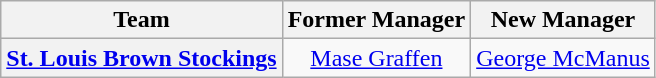<table class="wikitable plainrowheaders" style="text-align:center;">
<tr>
<th scope="col">Team</th>
<th scope="col">Former Manager</th>
<th scope="col">New Manager</th>
</tr>
<tr>
<th scope="row" style="text-align:center;"><a href='#'>St. Louis Brown Stockings</a></th>
<td><a href='#'>Mase Graffen</a></td>
<td><a href='#'>George McManus</a></td>
</tr>
</table>
